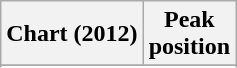<table class="wikitable sortable plainrowheaders" style="text-align:center">
<tr>
<th scope="col">Chart (2012)</th>
<th scope="col">Peak<br>position</th>
</tr>
<tr>
</tr>
<tr>
</tr>
</table>
